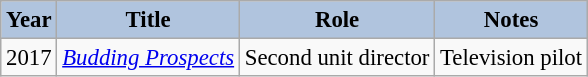<table class="wikitable" style="font-size:95%;">
<tr>
<th style="background:#B0C4DE;">Year</th>
<th style="background:#B0C4DE;">Title</th>
<th style="background:#B0C4DE;">Role</th>
<th style="background:#B0C4DE;">Notes</th>
</tr>
<tr>
<td>2017</td>
<td><em><a href='#'>Budding Prospects</a></em></td>
<td>Second unit director</td>
<td>Television pilot</td>
</tr>
</table>
